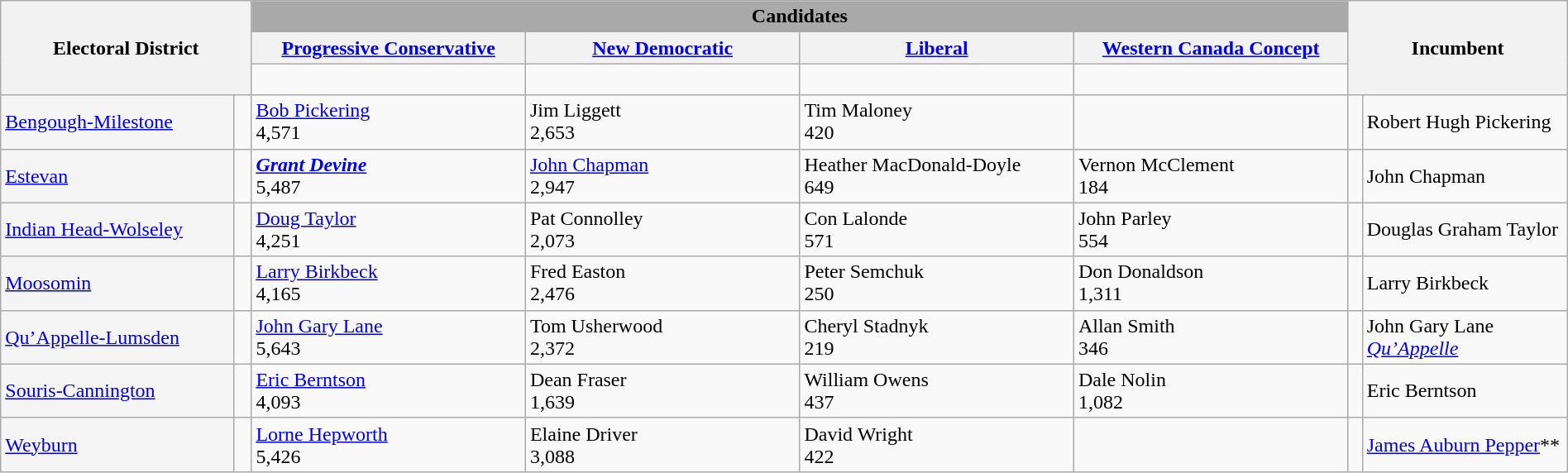<table class="wikitable" style="width:100%">
<tr>
<th style="width:16%;" style="background:darkgrey;" rowspan=3 colspan=2>Electoral District</th>
<th style="background:darkgrey;" colspan=4>Candidates</th>
<th style="width:14%;" style="background:darkgrey;" rowspan=3 colspan=2>Incumbent</th>
</tr>
<tr>
<th width=17.5%><a href='#'>Progressive Conservative</a></th>
<th width=17.5%><a href='#'>New Democratic</a></th>
<th width=17.5%><a href='#'>Liberal</a></th>
<th width=17.5%><a href='#'>Western Canada Concept</a></th>
</tr>
<tr>
<td width=17.5% > </td>
<td width=17.5% > </td>
<td width=17.5% > </td>
<td width=17.5% > </td>
</tr>
<tr>
<td bgcolor=whitesmoke><a href='#'>Bengough-Milestone</a></td>
<td> </td>
<td><a href='#'>Bob Pickering</a> <br>4,571</td>
<td>Jim Liggett <br>2,653</td>
<td>Tim Maloney <br>420</td>
<td></td>
<td> </td>
<td>Robert Hugh Pickering</td>
</tr>
<tr>
<td bgcolor=whitesmoke><a href='#'>Estevan</a></td>
<td> </td>
<td><strong><em><a href='#'>Grant Devine</a></em></strong> <br>5,487</td>
<td><a href='#'>John Chapman</a> <br>2,947</td>
<td>Heather MacDonald-Doyle <br>649</td>
<td>Vernon McClement <br>184</td>
<td> </td>
<td>John Chapman</td>
</tr>
<tr>
<td bgcolor=whitesmoke><a href='#'>Indian Head-Wolseley</a></td>
<td> </td>
<td><a href='#'>Doug Taylor</a> <br>4,251</td>
<td>Pat Connolley <br>2,073</td>
<td>Con Lalonde <br>571</td>
<td>John Parley <br>554</td>
<td> </td>
<td>Douglas Graham Taylor</td>
</tr>
<tr>
<td bgcolor=whitesmoke><a href='#'>Moosomin</a></td>
<td> </td>
<td><a href='#'>Larry Birkbeck</a> <br>4,165</td>
<td>Fred Easton <br>2,476</td>
<td>Peter Semchuk <br>250</td>
<td>Don Donaldson <br>1,311</td>
<td> </td>
<td>Larry Birkbeck</td>
</tr>
<tr>
<td bgcolor=whitesmoke><a href='#'>Qu’Appelle-Lumsden</a></td>
<td> </td>
<td><a href='#'>John Gary Lane</a> <br>5,643</td>
<td>Tom Usherwood <br>2,372</td>
<td>Cheryl Stadnyk <br>219</td>
<td>Allan Smith <br>346</td>
<td> </td>
<td>John Gary Lane<br><span><em><a href='#'>Qu’Appelle</a></em></span></td>
</tr>
<tr>
<td bgcolor=whitesmoke><a href='#'>Souris-Cannington</a></td>
<td> </td>
<td><a href='#'>Eric Berntson</a> <br>4,093</td>
<td>Dean Fraser <br>1,639</td>
<td>William Owens <br>437</td>
<td>Dale Nolin <br>1,082</td>
<td> </td>
<td>Eric Berntson</td>
</tr>
<tr>
<td bgcolor=whitesmoke><a href='#'>Weyburn</a></td>
<td> </td>
<td><a href='#'>Lorne Hepworth</a> <br>5,426</td>
<td>Elaine Driver <br>3,088</td>
<td>David Wright <br>422</td>
<td></td>
<td> </td>
<td><a href='#'>James Auburn Pepper</a>**</td>
</tr>
</table>
